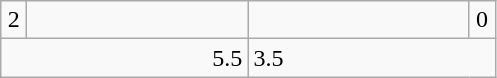<table class="wikitable">
<tr>
<td align=center width=10>2</td>
<td align=center width=140></td>
<td align=center width=140></td>
<td align=center width=10>0</td>
</tr>
<tr>
<td colspan=2 align=right>5.5</td>
<td colspan=2>3.5</td>
</tr>
</table>
